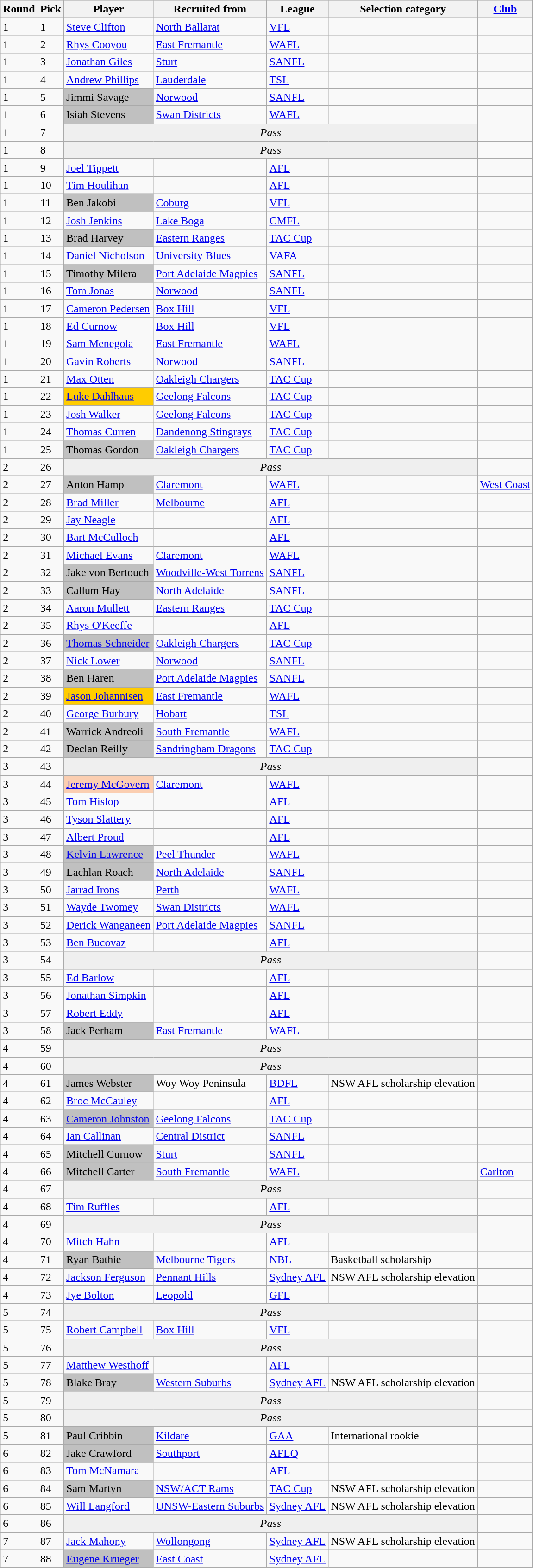<table class="wikitable sortable">
<tr style="background:#ccc;">
<th>Round</th>
<th>Pick</th>
<th>Player</th>
<th>Recruited from</th>
<th>League</th>
<th>Selection category</th>
<th><a href='#'>Club</a></th>
</tr>
<tr>
<td>1</td>
<td>1</td>
<td><a href='#'>Steve Clifton</a></td>
<td><a href='#'>North Ballarat</a></td>
<td><a href='#'>VFL</a></td>
<td></td>
<td></td>
</tr>
<tr>
<td>1</td>
<td>2</td>
<td><a href='#'>Rhys Cooyou</a></td>
<td><a href='#'>East Fremantle</a></td>
<td><a href='#'>WAFL</a></td>
<td></td>
<td></td>
</tr>
<tr>
<td>1</td>
<td>3</td>
<td><a href='#'>Jonathan Giles</a></td>
<td><a href='#'>Sturt</a></td>
<td><a href='#'>SANFL</a></td>
<td></td>
<td></td>
</tr>
<tr>
<td>1</td>
<td>4</td>
<td><a href='#'>Andrew Phillips</a></td>
<td><a href='#'>Lauderdale</a></td>
<td><a href='#'>TSL</a></td>
<td></td>
<td></td>
</tr>
<tr>
<td>1</td>
<td>5</td>
<td bgcolor="#C0C0C0">Jimmi Savage</td>
<td><a href='#'>Norwood</a></td>
<td><a href='#'>SANFL</a></td>
<td></td>
<td></td>
</tr>
<tr>
<td>1</td>
<td>6</td>
<td bgcolor="#C0C0C0">Isiah Stevens</td>
<td><a href='#'>Swan Districts</a></td>
<td><a href='#'>WAFL</a></td>
<td></td>
<td></td>
</tr>
<tr>
<td>1</td>
<td>7</td>
<td colspan="4"  style="text-align:center; background:#efefef;"><em>Pass</em></td>
<td></td>
</tr>
<tr>
<td>1</td>
<td>8</td>
<td colspan="4"  style="text-align:center; background:#efefef;"><em>Pass</em></td>
<td></td>
</tr>
<tr>
<td>1</td>
<td>9</td>
<td><a href='#'>Joel Tippett</a></td>
<td></td>
<td><a href='#'>AFL</a></td>
<td></td>
<td></td>
</tr>
<tr>
<td>1</td>
<td>10</td>
<td><a href='#'>Tim Houlihan</a></td>
<td></td>
<td><a href='#'>AFL</a></td>
<td></td>
<td></td>
</tr>
<tr>
<td>1</td>
<td>11</td>
<td bgcolor="#C0C0C0">Ben Jakobi</td>
<td><a href='#'>Coburg</a></td>
<td><a href='#'>VFL</a></td>
<td></td>
<td></td>
</tr>
<tr>
<td>1</td>
<td>12</td>
<td><a href='#'>Josh Jenkins</a></td>
<td><a href='#'>Lake Boga</a></td>
<td><a href='#'>CMFL</a></td>
<td></td>
<td></td>
</tr>
<tr>
<td>1</td>
<td>13</td>
<td bgcolor="#C0C0C0">Brad Harvey</td>
<td><a href='#'>Eastern Ranges</a></td>
<td><a href='#'>TAC Cup</a></td>
<td></td>
<td></td>
</tr>
<tr>
<td>1</td>
<td>14</td>
<td><a href='#'>Daniel Nicholson</a></td>
<td><a href='#'>University Blues</a></td>
<td><a href='#'>VAFA</a></td>
<td></td>
<td></td>
</tr>
<tr>
<td>1</td>
<td>15</td>
<td bgcolor="#C0C0C0">Timothy Milera</td>
<td><a href='#'>Port Adelaide Magpies</a></td>
<td><a href='#'>SANFL</a></td>
<td></td>
<td></td>
</tr>
<tr>
<td>1</td>
<td>16</td>
<td><a href='#'>Tom Jonas</a></td>
<td><a href='#'>Norwood</a></td>
<td><a href='#'>SANFL</a></td>
<td></td>
<td></td>
</tr>
<tr>
<td>1</td>
<td>17</td>
<td><a href='#'>Cameron Pedersen</a></td>
<td><a href='#'>Box Hill</a></td>
<td><a href='#'>VFL</a></td>
<td></td>
<td></td>
</tr>
<tr>
<td>1</td>
<td>18</td>
<td><a href='#'>Ed Curnow</a></td>
<td><a href='#'>Box Hill</a></td>
<td><a href='#'>VFL</a></td>
<td></td>
<td></td>
</tr>
<tr>
<td>1</td>
<td>19</td>
<td><a href='#'>Sam Menegola</a></td>
<td><a href='#'>East Fremantle</a></td>
<td><a href='#'>WAFL</a></td>
<td></td>
<td></td>
</tr>
<tr>
<td>1</td>
<td>20</td>
<td><a href='#'>Gavin Roberts</a></td>
<td><a href='#'>Norwood</a></td>
<td><a href='#'>SANFL</a></td>
<td></td>
<td></td>
</tr>
<tr>
<td>1</td>
<td>21</td>
<td><a href='#'>Max Otten</a></td>
<td><a href='#'>Oakleigh Chargers</a></td>
<td><a href='#'>TAC Cup</a></td>
<td></td>
<td></td>
</tr>
<tr>
<td>1</td>
<td>22</td>
<td bgcolor="#FFCC00"><a href='#'>Luke Dahlhaus</a></td>
<td><a href='#'>Geelong Falcons</a></td>
<td><a href='#'>TAC Cup</a></td>
<td></td>
<td></td>
</tr>
<tr>
<td>1</td>
<td>23</td>
<td><a href='#'>Josh Walker</a></td>
<td><a href='#'>Geelong Falcons</a></td>
<td><a href='#'>TAC Cup</a></td>
<td></td>
<td></td>
</tr>
<tr>
<td>1</td>
<td>24</td>
<td><a href='#'>Thomas Curren</a></td>
<td><a href='#'>Dandenong Stingrays</a></td>
<td><a href='#'>TAC Cup</a></td>
<td></td>
<td></td>
</tr>
<tr>
<td>1</td>
<td>25</td>
<td bgcolor="#C0C0C0">Thomas Gordon</td>
<td><a href='#'>Oakleigh Chargers</a></td>
<td><a href='#'>TAC Cup</a></td>
<td></td>
<td></td>
</tr>
<tr>
<td>2</td>
<td>26</td>
<td colspan="4"  style="text-align:center; background:#efefef;"><em>Pass</em></td>
<td></td>
</tr>
<tr>
<td>2</td>
<td>27</td>
<td bgcolor="#C0C0C0">Anton Hamp</td>
<td><a href='#'>Claremont</a></td>
<td><a href='#'>WAFL</a></td>
<td></td>
<td><a href='#'>West Coast</a></td>
</tr>
<tr>
<td>2</td>
<td>28</td>
<td><a href='#'>Brad Miller</a></td>
<td><a href='#'>Melbourne</a></td>
<td><a href='#'>AFL</a></td>
<td></td>
<td></td>
</tr>
<tr>
<td>2</td>
<td>29</td>
<td><a href='#'>Jay Neagle</a></td>
<td></td>
<td><a href='#'>AFL</a></td>
<td></td>
<td></td>
</tr>
<tr>
<td>2</td>
<td>30</td>
<td><a href='#'>Bart McCulloch</a></td>
<td></td>
<td><a href='#'>AFL</a></td>
<td></td>
<td></td>
</tr>
<tr>
<td>2</td>
<td>31</td>
<td><a href='#'>Michael Evans</a></td>
<td><a href='#'>Claremont</a></td>
<td><a href='#'>WAFL</a></td>
<td></td>
<td></td>
</tr>
<tr>
<td>2</td>
<td>32</td>
<td bgcolor="#C0C0C0">Jake von Bertouch</td>
<td><a href='#'>Woodville-West Torrens</a></td>
<td><a href='#'>SANFL</a></td>
<td></td>
<td></td>
</tr>
<tr>
<td>2</td>
<td>33</td>
<td bgcolor="#C0C0C0">Callum Hay</td>
<td><a href='#'>North Adelaide</a></td>
<td><a href='#'>SANFL</a></td>
<td></td>
<td></td>
</tr>
<tr>
<td>2</td>
<td>34</td>
<td><a href='#'>Aaron Mullett</a></td>
<td><a href='#'>Eastern Ranges</a></td>
<td><a href='#'>TAC Cup</a></td>
<td></td>
<td></td>
</tr>
<tr>
<td>2</td>
<td>35</td>
<td><a href='#'>Rhys O'Keeffe</a></td>
<td></td>
<td><a href='#'>AFL</a></td>
<td></td>
<td></td>
</tr>
<tr>
<td>2</td>
<td>36</td>
<td bgcolor="#C0C0C0"><a href='#'>Thomas Schneider</a></td>
<td><a href='#'>Oakleigh Chargers</a></td>
<td><a href='#'>TAC Cup</a></td>
<td></td>
<td></td>
</tr>
<tr>
<td>2</td>
<td>37</td>
<td><a href='#'>Nick Lower</a></td>
<td><a href='#'>Norwood</a></td>
<td><a href='#'>SANFL</a></td>
<td></td>
<td></td>
</tr>
<tr>
<td>2</td>
<td>38</td>
<td bgcolor="#C0C0C0">Ben Haren</td>
<td><a href='#'>Port Adelaide Magpies</a></td>
<td><a href='#'>SANFL</a></td>
<td></td>
<td></td>
</tr>
<tr>
<td>2</td>
<td>39</td>
<td bgcolor="#FFCC00"><a href='#'>Jason Johannisen</a></td>
<td><a href='#'>East Fremantle</a></td>
<td><a href='#'>WAFL</a></td>
<td></td>
<td></td>
</tr>
<tr>
<td>2</td>
<td>40</td>
<td><a href='#'>George Burbury</a></td>
<td><a href='#'>Hobart</a></td>
<td><a href='#'>TSL</a></td>
<td></td>
<td></td>
</tr>
<tr>
<td>2</td>
<td>41</td>
<td bgcolor="#C0C0C0">Warrick Andreoli</td>
<td><a href='#'>South Fremantle</a></td>
<td><a href='#'>WAFL</a></td>
<td></td>
<td></td>
</tr>
<tr>
<td>2</td>
<td>42</td>
<td bgcolor="#C0C0C0">Declan Reilly</td>
<td><a href='#'>Sandringham Dragons</a></td>
<td><a href='#'>TAC Cup</a></td>
<td></td>
<td></td>
</tr>
<tr>
<td>3</td>
<td>43</td>
<td colspan="4"  style="text-align:center; background:#efefef;"><em>Pass</em></td>
<td></td>
</tr>
<tr>
<td>3</td>
<td>44</td>
<td bgcolor="#FBCEB1"><a href='#'>Jeremy McGovern</a></td>
<td><a href='#'>Claremont</a></td>
<td><a href='#'>WAFL</a></td>
<td></td>
<td></td>
</tr>
<tr>
<td>3</td>
<td>45</td>
<td><a href='#'>Tom Hislop</a></td>
<td></td>
<td><a href='#'>AFL</a></td>
<td></td>
<td></td>
</tr>
<tr>
<td>3</td>
<td>46</td>
<td><a href='#'>Tyson Slattery</a></td>
<td></td>
<td><a href='#'>AFL</a></td>
<td></td>
<td></td>
</tr>
<tr>
<td>3</td>
<td>47</td>
<td><a href='#'>Albert Proud</a></td>
<td></td>
<td><a href='#'>AFL</a></td>
<td></td>
<td></td>
</tr>
<tr>
<td>3</td>
<td>48</td>
<td bgcolor="#C0C0C0"><a href='#'>Kelvin Lawrence</a></td>
<td><a href='#'>Peel Thunder</a></td>
<td><a href='#'>WAFL</a></td>
<td></td>
<td></td>
</tr>
<tr>
<td>3</td>
<td>49</td>
<td bgcolor="#C0C0C0">Lachlan Roach</td>
<td><a href='#'>North Adelaide</a></td>
<td><a href='#'>SANFL</a></td>
<td></td>
<td></td>
</tr>
<tr>
<td>3</td>
<td>50</td>
<td><a href='#'>Jarrad Irons</a></td>
<td><a href='#'>Perth</a></td>
<td><a href='#'>WAFL</a></td>
<td></td>
<td></td>
</tr>
<tr>
<td>3</td>
<td>51</td>
<td><a href='#'>Wayde Twomey</a></td>
<td><a href='#'>Swan Districts</a></td>
<td><a href='#'>WAFL</a></td>
<td></td>
<td></td>
</tr>
<tr>
<td>3</td>
<td>52</td>
<td><a href='#'>Derick Wanganeen</a></td>
<td><a href='#'>Port Adelaide Magpies</a></td>
<td><a href='#'>SANFL</a></td>
<td></td>
<td></td>
</tr>
<tr>
<td>3</td>
<td>53</td>
<td><a href='#'>Ben Bucovaz</a></td>
<td></td>
<td><a href='#'>AFL</a></td>
<td></td>
<td></td>
</tr>
<tr>
<td>3</td>
<td>54</td>
<td colspan="4"  style="text-align:center; background:#efefef;"><em>Pass</em></td>
<td></td>
</tr>
<tr>
<td>3</td>
<td>55</td>
<td><a href='#'>Ed Barlow</a></td>
<td></td>
<td><a href='#'>AFL</a></td>
<td></td>
<td></td>
</tr>
<tr>
<td>3</td>
<td>56</td>
<td><a href='#'>Jonathan Simpkin</a></td>
<td></td>
<td><a href='#'>AFL</a></td>
<td></td>
<td></td>
</tr>
<tr>
<td>3</td>
<td>57</td>
<td><a href='#'>Robert Eddy</a></td>
<td></td>
<td><a href='#'>AFL</a></td>
<td></td>
<td></td>
</tr>
<tr>
<td>3</td>
<td>58</td>
<td bgcolor="#C0C0C0">Jack Perham</td>
<td><a href='#'>East Fremantle</a></td>
<td><a href='#'>WAFL</a></td>
<td></td>
<td></td>
</tr>
<tr>
<td>4</td>
<td>59</td>
<td colspan="4"  style="text-align:center; background:#efefef;"><em>Pass</em></td>
<td></td>
</tr>
<tr>
<td>4</td>
<td>60</td>
<td colspan="4"  style="text-align:center; background:#efefef;"><em>Pass</em></td>
<td></td>
</tr>
<tr>
<td>4</td>
<td>61</td>
<td bgcolor="#C0C0C0">James Webster</td>
<td>Woy Woy Peninsula</td>
<td><a href='#'>BDFL</a></td>
<td>NSW AFL scholarship elevation</td>
<td></td>
</tr>
<tr>
<td>4</td>
<td>62</td>
<td><a href='#'>Broc McCauley</a></td>
<td></td>
<td><a href='#'>AFL</a></td>
<td></td>
<td></td>
</tr>
<tr>
<td>4</td>
<td>63</td>
<td bgcolor="#C0C0C0"><a href='#'>Cameron Johnston</a></td>
<td><a href='#'>Geelong Falcons</a></td>
<td><a href='#'>TAC Cup</a></td>
<td></td>
<td></td>
</tr>
<tr>
<td>4</td>
<td>64</td>
<td><a href='#'>Ian Callinan</a></td>
<td><a href='#'>Central District</a></td>
<td><a href='#'>SANFL</a></td>
<td></td>
<td></td>
</tr>
<tr>
<td>4</td>
<td>65</td>
<td bgcolor="#C0C0C0">Mitchell Curnow</td>
<td><a href='#'>Sturt</a></td>
<td><a href='#'>SANFL</a></td>
<td></td>
<td></td>
</tr>
<tr>
<td>4</td>
<td>66</td>
<td bgcolor="#C0C0C0">Mitchell Carter</td>
<td><a href='#'>South Fremantle</a></td>
<td><a href='#'>WAFL</a></td>
<td></td>
<td><a href='#'>Carlton</a></td>
</tr>
<tr>
<td>4</td>
<td>67</td>
<td colspan="4"  style="text-align:center; background:#efefef;"><em>Pass</em></td>
<td></td>
</tr>
<tr>
<td>4</td>
<td>68</td>
<td><a href='#'>Tim Ruffles</a></td>
<td></td>
<td><a href='#'>AFL</a></td>
<td></td>
<td></td>
</tr>
<tr>
<td>4</td>
<td>69</td>
<td colspan="4"  style="text-align:center; background:#efefef;"><em>Pass</em></td>
<td></td>
</tr>
<tr>
<td>4</td>
<td>70</td>
<td><a href='#'>Mitch Hahn</a></td>
<td></td>
<td><a href='#'>AFL</a></td>
<td></td>
<td></td>
</tr>
<tr>
<td>4</td>
<td>71</td>
<td bgcolor="#C0C0C0">Ryan Bathie</td>
<td><a href='#'>Melbourne Tigers</a></td>
<td><a href='#'>NBL</a></td>
<td>Basketball scholarship</td>
<td></td>
</tr>
<tr>
<td>4</td>
<td>72</td>
<td><a href='#'>Jackson Ferguson</a></td>
<td><a href='#'>Pennant Hills</a></td>
<td><a href='#'>Sydney AFL</a></td>
<td>NSW AFL scholarship elevation</td>
<td></td>
</tr>
<tr>
<td>4</td>
<td>73</td>
<td><a href='#'>Jye Bolton</a></td>
<td><a href='#'>Leopold</a></td>
<td><a href='#'>GFL</a></td>
<td></td>
<td></td>
</tr>
<tr>
<td>5</td>
<td>74</td>
<td colspan="4"  style="text-align:center; background:#efefef;"><em>Pass</em></td>
<td></td>
</tr>
<tr>
<td>5</td>
<td>75</td>
<td><a href='#'>Robert Campbell</a></td>
<td><a href='#'>Box Hill</a></td>
<td><a href='#'>VFL</a></td>
<td></td>
<td></td>
</tr>
<tr>
<td>5</td>
<td>76</td>
<td colspan="4"  style="text-align:center; background:#efefef;"><em>Pass</em></td>
<td></td>
</tr>
<tr>
<td>5</td>
<td>77</td>
<td><a href='#'>Matthew Westhoff</a></td>
<td></td>
<td><a href='#'>AFL</a></td>
<td></td>
<td></td>
</tr>
<tr>
<td>5</td>
<td>78</td>
<td bgcolor="#C0C0C0">Blake Bray</td>
<td><a href='#'>Western Suburbs</a></td>
<td><a href='#'>Sydney AFL</a></td>
<td>NSW AFL scholarship elevation</td>
<td></td>
</tr>
<tr>
<td>5</td>
<td>79</td>
<td colspan="4"  style="text-align:center; background:#efefef;"><em>Pass</em></td>
<td></td>
</tr>
<tr>
<td>5</td>
<td>80</td>
<td colspan="4"  style="text-align:center; background:#efefef;"><em>Pass</em></td>
<td></td>
</tr>
<tr>
<td>5</td>
<td>81</td>
<td bgcolor="#C0C0C0">Paul Cribbin</td>
<td><a href='#'>Kildare</a></td>
<td><a href='#'>GAA</a></td>
<td>International rookie</td>
<td></td>
</tr>
<tr>
<td>6</td>
<td>82</td>
<td bgcolor="#C0C0C0">Jake Crawford</td>
<td><a href='#'>Southport</a></td>
<td><a href='#'>AFLQ</a></td>
<td></td>
<td></td>
</tr>
<tr>
<td>6</td>
<td>83</td>
<td><a href='#'>Tom McNamara</a></td>
<td></td>
<td><a href='#'>AFL</a></td>
<td></td>
<td></td>
</tr>
<tr>
<td>6</td>
<td>84</td>
<td bgcolor="#C0C0C0">Sam Martyn</td>
<td><a href='#'>NSW/ACT Rams</a></td>
<td><a href='#'>TAC Cup</a></td>
<td>NSW AFL scholarship elevation</td>
<td></td>
</tr>
<tr>
<td>6</td>
<td>85</td>
<td><a href='#'>Will Langford</a></td>
<td><a href='#'>UNSW-Eastern Suburbs</a></td>
<td><a href='#'>Sydney AFL</a></td>
<td>NSW AFL scholarship elevation</td>
<td></td>
</tr>
<tr>
<td>6</td>
<td>86</td>
<td colspan="4"  style="text-align:center; background:#efefef;"><em>Pass</em></td>
<td></td>
</tr>
<tr>
<td>7</td>
<td>87</td>
<td><a href='#'>Jack Mahony</a></td>
<td><a href='#'>Wollongong</a></td>
<td><a href='#'>Sydney AFL</a></td>
<td>NSW AFL scholarship elevation</td>
<td></td>
</tr>
<tr>
<td>7</td>
<td>88</td>
<td bgcolor="#C0C0C0"><a href='#'>Eugene Krueger</a></td>
<td><a href='#'>East Coast</a></td>
<td><a href='#'>Sydney AFL</a></td>
<td></td>
<td></td>
</tr>
</table>
